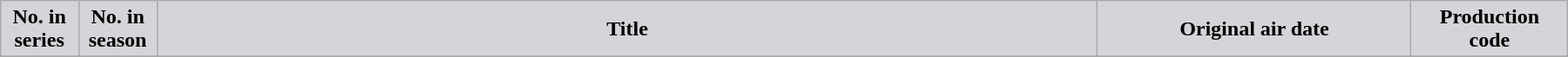<table class="wikitable plainrowheaders" width="95%" style="margin:auto;">
<tr>
<th width="5%" style="background-color: #d4d5d8; color:#000000;">No. in<br>series</th>
<th width="5%" style="background-color: #d4d5d8; color:#000000;">No. in<br>season</th>
<th style="background-color: #d4d5d8; color:#000000;">Title</th>
<th width="20%" style="background-color: #d4d5d8; color:#000000;">Original air date</th>
<th width="10%" style="background-color: #d4d5d8; color:#000000;">Production<br>code</th>
</tr>
<tr }>
</tr>
</table>
